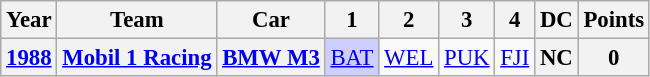<table class="wikitable" style="text-align:center; font-size:95%">
<tr>
<th>Year</th>
<th>Team</th>
<th>Car</th>
<th>1</th>
<th>2</th>
<th>3</th>
<th>4</th>
<th>DC</th>
<th>Points</th>
</tr>
<tr>
<th><a href='#'>1988</a></th>
<th> <a href='#'>Mobil 1 Racing</a></th>
<th><a href='#'>BMW M3</a></th>
<td style="background:#cfcfff;"><a href='#'>BAT</a><br></td>
<td><a href='#'>WEL</a></td>
<td><a href='#'>PUK</a></td>
<td><a href='#'>FJI</a></td>
<th>NC</th>
<th>0</th>
</tr>
</table>
